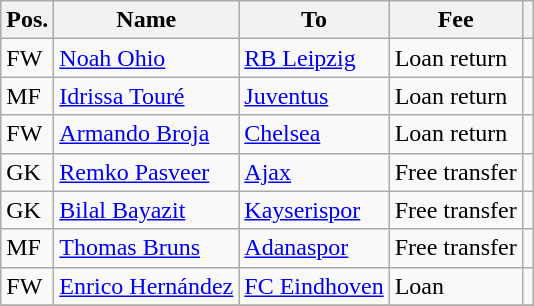<table class="wikitable">
<tr>
<th>Pos.</th>
<th>Name</th>
<th>To</th>
<th>Fee</th>
<th></th>
</tr>
<tr>
<td>FW</td>
<td> <a href='#'>Noah Ohio</a></td>
<td> <a href='#'>RB Leipzig</a></td>
<td>Loan return</td>
<td></td>
</tr>
<tr>
<td>MF</td>
<td> <a href='#'>Idrissa Touré</a></td>
<td> <a href='#'>Juventus</a></td>
<td>Loan return</td>
<td></td>
</tr>
<tr>
<td>FW</td>
<td> <a href='#'>Armando Broja</a></td>
<td> <a href='#'>Chelsea</a></td>
<td>Loan return</td>
<td></td>
</tr>
<tr>
<td>GK</td>
<td> <a href='#'>Remko Pasveer</a></td>
<td> <a href='#'>Ajax</a></td>
<td>Free transfer</td>
<td></td>
</tr>
<tr>
<td>GK</td>
<td> <a href='#'>Bilal Bayazit</a></td>
<td> <a href='#'>Kayserispor</a></td>
<td>Free transfer</td>
<td></td>
</tr>
<tr>
<td>MF</td>
<td> <a href='#'>Thomas Bruns</a></td>
<td> <a href='#'>Adanaspor</a></td>
<td>Free transfer</td>
<td></td>
</tr>
<tr>
<td>FW</td>
<td> <a href='#'>Enrico Hernández</a></td>
<td> <a href='#'>FC Eindhoven</a></td>
<td>Loan</td>
<td></td>
</tr>
<tr>
</tr>
</table>
